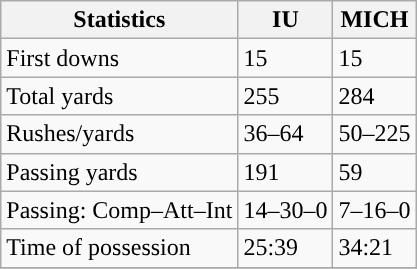<table class="wikitable" style="float: left;">
<tr>
<th>Statistics</th>
<th>IU</th>
<th>MICH</th>
</tr>
<tr>
<td>First downs</td>
<td>15</td>
<td>15</td>
</tr>
<tr>
<td>Total yards</td>
<td>255</td>
<td>284</td>
</tr>
<tr>
<td>Rushes/yards</td>
<td>36–64</td>
<td>50–225</td>
</tr>
<tr>
<td>Passing yards</td>
<td>191</td>
<td>59</td>
</tr>
<tr>
<td>Passing: Comp–Att–Int</td>
<td>14–30–0</td>
<td>7–16–0</td>
</tr>
<tr>
<td>Time of possession</td>
<td>25:39</td>
<td>34:21</td>
</tr>
<tr>
</tr>
</table>
